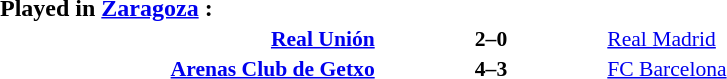<table width=100% cellspacing=1>
<tr>
<th width=20%></th>
<th width=12%></th>
<th width=20%></th>
<th></th>
</tr>
<tr>
<td><strong>Played in <a href='#'>Zaragoza</a> :</strong></td>
</tr>
<tr style=font-size:90%>
<td align=right><strong><a href='#'>Real Unión</a></strong></td>
<td align=center><strong>2–0</strong></td>
<td align=left><a href='#'>Real Madrid</a></td>
</tr>
<tr style=font-size:90%>
<td align=right><strong><a href='#'>Arenas Club de Getxo</a></strong></td>
<td align=center><strong>4–3</strong></td>
<td align=left><a href='#'>FC Barcelona</a></td>
</tr>
</table>
